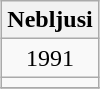<table class="wikitable" style="margin: 0.5em auto; text-align: center;">
<tr>
<th colspan="1">Nebljusi</th>
</tr>
<tr>
<td>1991</td>
</tr>
<tr>
<td></td>
</tr>
<tr>
</tr>
</table>
